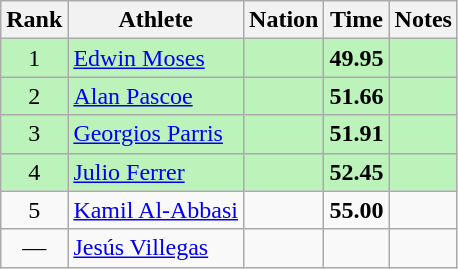<table class="wikitable sortable" style="text-align:center">
<tr>
<th>Rank</th>
<th>Athlete</th>
<th>Nation</th>
<th>Time</th>
<th>Notes</th>
</tr>
<tr style="background:#bbf3bb;">
<td>1</td>
<td align=left><a href='#'>Edwin Moses</a></td>
<td align=left></td>
<td><strong>49.95</strong></td>
<td></td>
</tr>
<tr style="background:#bbf3bb;">
<td>2</td>
<td align=left><a href='#'>Alan Pascoe</a></td>
<td align=left></td>
<td><strong>51.66</strong></td>
<td></td>
</tr>
<tr style="background:#bbf3bb;">
<td>3</td>
<td align=left><a href='#'>Georgios Parris</a></td>
<td align=left></td>
<td><strong>51.91</strong></td>
<td></td>
</tr>
<tr style="background:#bbf3bb;">
<td>4</td>
<td align=left><a href='#'>Julio Ferrer</a></td>
<td align=left></td>
<td><strong>52.45</strong></td>
<td></td>
</tr>
<tr>
<td>5</td>
<td align=left><a href='#'>Kamil Al-Abbasi</a></td>
<td align=left></td>
<td><strong>55.00</strong></td>
<td></td>
</tr>
<tr>
<td data-sort-value=6>—</td>
<td align=left><a href='#'>Jesús Villegas</a></td>
<td align=left></td>
<td data-sort-value=70.00></td>
<td></td>
</tr>
</table>
